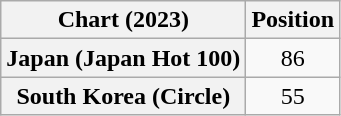<table class="wikitable sortable plainrowheaders" style="text-align:center">
<tr>
<th scope="col">Chart (2023)</th>
<th scope="col">Position</th>
</tr>
<tr>
<th scope="row">Japan (Japan Hot 100)</th>
<td>86</td>
</tr>
<tr>
<th scope="row">South Korea (Circle)</th>
<td>55</td>
</tr>
</table>
